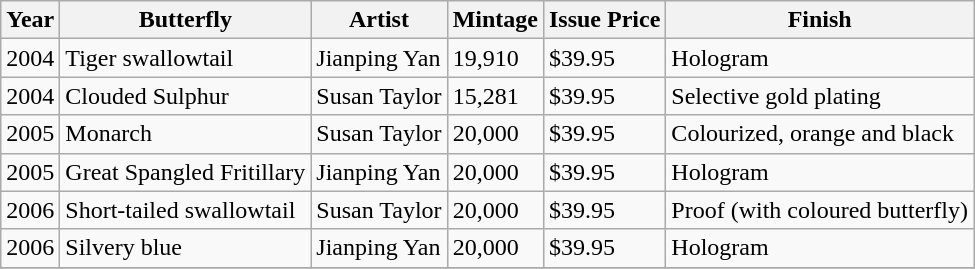<table class="wikitable">
<tr>
<th>Year</th>
<th>Butterfly</th>
<th>Artist</th>
<th>Mintage</th>
<th>Issue Price</th>
<th>Finish</th>
</tr>
<tr>
<td>2004</td>
<td>Tiger swallowtail</td>
<td>Jianping Yan</td>
<td>19,910</td>
<td>$39.95</td>
<td>Hologram</td>
</tr>
<tr>
<td>2004</td>
<td>Clouded Sulphur</td>
<td>Susan Taylor</td>
<td>15,281</td>
<td>$39.95</td>
<td>Selective gold plating</td>
</tr>
<tr>
<td>2005</td>
<td>Monarch</td>
<td>Susan Taylor</td>
<td>20,000</td>
<td>$39.95</td>
<td>Colourized, orange and black</td>
</tr>
<tr>
<td>2005</td>
<td>Great Spangled Fritillary</td>
<td>Jianping Yan</td>
<td>20,000</td>
<td>$39.95</td>
<td>Hologram</td>
</tr>
<tr>
<td>2006</td>
<td>Short-tailed swallowtail</td>
<td>Susan Taylor</td>
<td>20,000</td>
<td>$39.95</td>
<td>Proof (with coloured butterfly)</td>
</tr>
<tr>
<td>2006</td>
<td>Silvery blue</td>
<td>Jianping Yan</td>
<td>20,000</td>
<td>$39.95</td>
<td>Hologram</td>
</tr>
<tr>
</tr>
</table>
